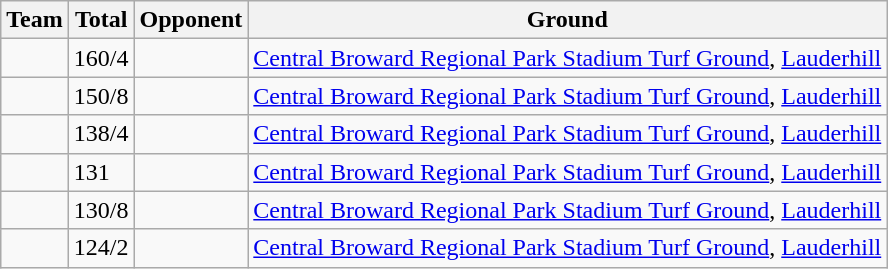<table class="wikitable">
<tr>
<th>Team</th>
<th>Total</th>
<th>Opponent</th>
<th>Ground</th>
</tr>
<tr>
<td></td>
<td>160/4</td>
<td></td>
<td><a href='#'>Central Broward Regional Park Stadium Turf Ground</a>, <a href='#'>Lauderhill</a></td>
</tr>
<tr>
<td></td>
<td>150/8</td>
<td></td>
<td><a href='#'>Central Broward Regional Park Stadium Turf Ground</a>, <a href='#'>Lauderhill</a></td>
</tr>
<tr>
<td></td>
<td>138/4</td>
<td></td>
<td><a href='#'>Central Broward Regional Park Stadium Turf Ground</a>, <a href='#'>Lauderhill</a></td>
</tr>
<tr>
<td></td>
<td>131</td>
<td></td>
<td><a href='#'>Central Broward Regional Park Stadium Turf Ground</a>, <a href='#'>Lauderhill</a></td>
</tr>
<tr>
<td></td>
<td>130/8</td>
<td></td>
<td><a href='#'>Central Broward Regional Park Stadium Turf Ground</a>, <a href='#'>Lauderhill</a></td>
</tr>
<tr>
<td></td>
<td>124/2</td>
<td></td>
<td><a href='#'>Central Broward Regional Park Stadium Turf Ground</a>, <a href='#'>Lauderhill</a></td>
</tr>
</table>
